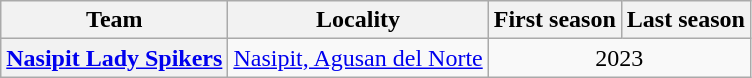<table class="wikitable" style="text-align:left">
<tr>
<th>Team</th>
<th>Locality</th>
<th>First season</th>
<th>Last season</th>
</tr>
<tr>
<th><a href='#'>Nasipit Lady Spikers</a></th>
<td><a href='#'>Nasipit, Agusan del Norte</a></td>
<td align=center colspan="2">2023</td>
</tr>
</table>
